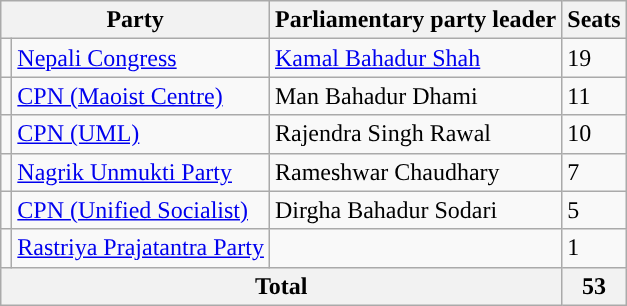<table class="wikitable">
<tr>
<th colspan="2">Party</th>
<th>Parliamentary party leader</th>
<th>Seats</th>
</tr>
<tr>
<td></td>
<td><a href='#'>Nepali Congress</a></td>
<td><a href='#'>Kamal Bahadur Shah</a></td>
<td>19</td>
</tr>
<tr>
<td></td>
<td><a href='#'>CPN (Maoist Centre)</a></td>
<td>Man Bahadur Dhami</td>
<td>11</td>
</tr>
<tr>
<td></td>
<td><a href='#'>CPN (UML)</a></td>
<td>Rajendra Singh Rawal</td>
<td>10</td>
</tr>
<tr>
<td></td>
<td><a href='#'>Nagrik Unmukti Party</a></td>
<td>Rameshwar Chaudhary</td>
<td>7</td>
</tr>
<tr>
<td></td>
<td><a href='#'>CPN (Unified Socialist)</a></td>
<td>Dirgha Bahadur Sodari</td>
<td>5</td>
</tr>
<tr>
<td></td>
<td><a href='#'>Rastriya Prajatantra Party</a></td>
<td></td>
<td>1</td>
</tr>
<tr>
<th colspan="3">Total</th>
<th>53</th>
</tr>
</table>
